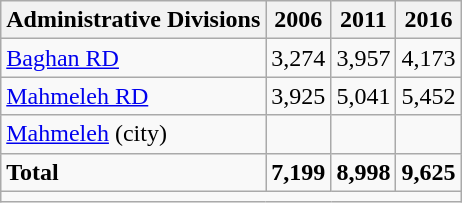<table class="wikitable">
<tr>
<th>Administrative Divisions</th>
<th>2006</th>
<th>2011</th>
<th>2016</th>
</tr>
<tr>
<td><a href='#'>Baghan RD</a></td>
<td style="text-align: right;">3,274</td>
<td style="text-align: right;">3,957</td>
<td style="text-align: right;">4,173</td>
</tr>
<tr>
<td><a href='#'>Mahmeleh RD</a></td>
<td style="text-align: right;">3,925</td>
<td style="text-align: right;">5,041</td>
<td style="text-align: right;">5,452</td>
</tr>
<tr>
<td><a href='#'>Mahmeleh</a> (city)</td>
<td style="text-align: right;"></td>
<td style="text-align: right;"></td>
<td style="text-align: right;"></td>
</tr>
<tr>
<td><strong>Total</strong></td>
<td style="text-align: right;"><strong>7,199</strong></td>
<td style="text-align: right;"><strong>8,998</strong></td>
<td style="text-align: right;"><strong>9,625</strong></td>
</tr>
<tr>
<td colspan=4></td>
</tr>
</table>
